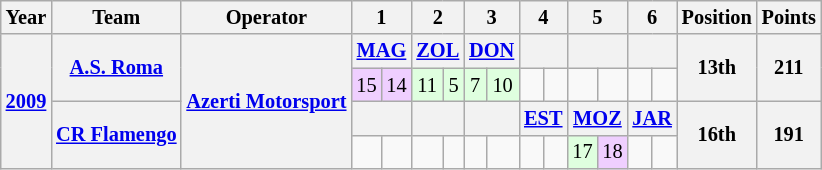<table class="wikitable" style="text-align:center; font-size:85%">
<tr>
<th>Year</th>
<th>Team</th>
<th>Operator</th>
<th colspan=2>1</th>
<th colspan=2>2</th>
<th colspan=2>3</th>
<th colspan=2>4</th>
<th colspan=2>5</th>
<th colspan=2>6</th>
<th>Position</th>
<th>Points</th>
</tr>
<tr>
<th rowspan=4><a href='#'>2009</a></th>
<th rowspan=2><a href='#'>A.S. Roma</a></th>
<th rowspan=4><a href='#'>Azerti Motorsport</a></th>
<th colspan=2><a href='#'>MAG</a></th>
<th colspan=2><a href='#'>ZOL</a></th>
<th colspan=2><a href='#'>DON</a></th>
<th colspan=2></th>
<th colspan=2></th>
<th colspan=2></th>
<th rowspan=2>13th</th>
<th rowspan=2>211</th>
</tr>
<tr>
<td style="background:#efcfff;">15</td>
<td style="background:#efcfff;">14</td>
<td style="background:#dfffdf;">11</td>
<td style="background:#dfffdf;">5</td>
<td style="background:#dfffdf;">7</td>
<td style="background:#dfffdf;">10</td>
<td></td>
<td></td>
<td></td>
<td></td>
<td></td>
<td></td>
</tr>
<tr>
<th rowspan=2><a href='#'>CR Flamengo</a></th>
<th colspan=2></th>
<th colspan=2></th>
<th colspan=2></th>
<th colspan=2><a href='#'>EST</a></th>
<th colspan=2><a href='#'>MOZ</a></th>
<th colspan=2><a href='#'>JAR</a></th>
<th rowspan=2>16th</th>
<th rowspan=2>191</th>
</tr>
<tr>
<td></td>
<td></td>
<td></td>
<td></td>
<td></td>
<td></td>
<td></td>
<td></td>
<td style="background:#dfffdf;">17</td>
<td style="background:#efcfff;">18</td>
<td></td>
<td></td>
</tr>
</table>
